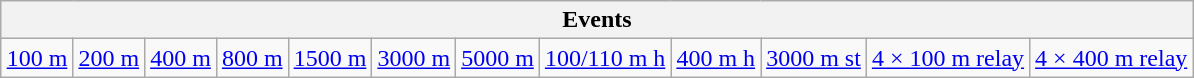<table class="wikitable" style="margin: 1em auto 1em auto">
<tr>
<th colspan=12>Events</th>
</tr>
<tr>
<td><a href='#'>100 m</a></td>
<td><a href='#'>200 m</a></td>
<td><a href='#'>400 m</a></td>
<td><a href='#'>800 m</a></td>
<td><a href='#'>1500 m</a></td>
<td><a href='#'>3000 m</a></td>
<td><a href='#'>5000 m</a></td>
<td><a href='#'>100/110 m h</a></td>
<td><a href='#'>400 m h</a></td>
<td><a href='#'>3000 m st</a></td>
<td><a href='#'>4 × 100 m relay</a></td>
<td><a href='#'>4 × 400 m relay</a></td>
</tr>
</table>
